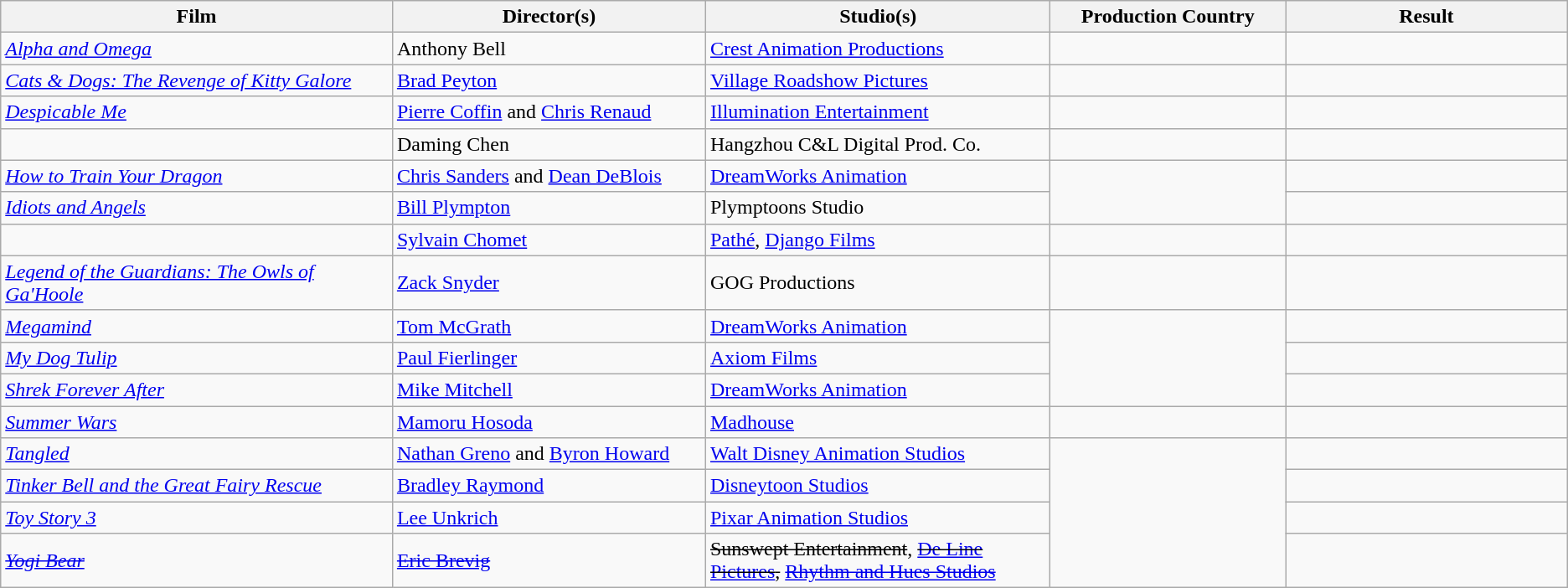<table class="wikitable">
<tr>
<th scope="col" style="width:25%;">Film</th>
<th scope="col" style="width:20%;">Director(s)</th>
<th scope="col" style="width:22%;">Studio(s)</th>
<th scope="col" style="width:15%;">Production Country</th>
<th scope="col">Result</th>
</tr>
<tr>
<td><em><a href='#'>Alpha and Omega</a></em></td>
<td>Anthony Bell</td>
<td><a href='#'>Crest Animation Productions</a></td>
<td></td>
<td></td>
</tr>
<tr>
<td><em><a href='#'>Cats & Dogs: The Revenge of Kitty Galore</a></em></td>
<td><a href='#'>Brad Peyton</a></td>
<td><a href='#'>Village Roadshow Pictures</a></td>
<td><br></td>
<td></td>
</tr>
<tr>
<td><em><a href='#'>Despicable Me</a></em></td>
<td><a href='#'>Pierre Coffin</a> and <a href='#'>Chris Renaud</a></td>
<td><a href='#'>Illumination Entertainment</a></td>
<td></td>
<td></td>
</tr>
<tr>
<td><em></em></td>
<td>Daming Chen</td>
<td>Hangzhou C&L Digital Prod. Co.</td>
<td></td>
<td></td>
</tr>
<tr>
<td><em><a href='#'>How to Train Your Dragon</a></em></td>
<td><a href='#'>Chris Sanders</a> and <a href='#'>Dean DeBlois</a></td>
<td><a href='#'>DreamWorks Animation</a></td>
<td rowspan="2"></td>
<td></td>
</tr>
<tr>
<td><em><a href='#'>Idiots and Angels</a></em></td>
<td><a href='#'>Bill Plympton</a></td>
<td>Plymptoons Studio</td>
<td></td>
</tr>
<tr>
<td><em></em></td>
<td><a href='#'>Sylvain Chomet</a></td>
<td><a href='#'>Pathé</a>, <a href='#'>Django Films</a></td>
<td><br></td>
<td></td>
</tr>
<tr>
<td><em><a href='#'>Legend of the Guardians: The Owls of Ga'Hoole</a></em></td>
<td><a href='#'>Zack Snyder</a></td>
<td>GOG Productions</td>
<td><br></td>
<td></td>
</tr>
<tr>
<td><em><a href='#'>Megamind</a></em></td>
<td><a href='#'>Tom McGrath</a></td>
<td><a href='#'>DreamWorks Animation</a></td>
<td rowspan="3"></td>
<td></td>
</tr>
<tr>
<td><em><a href='#'>My Dog Tulip</a></em></td>
<td><a href='#'>Paul Fierlinger</a></td>
<td><a href='#'>Axiom Films</a></td>
<td></td>
</tr>
<tr>
<td><em><a href='#'>Shrek Forever After</a></em></td>
<td><a href='#'>Mike Mitchell</a></td>
<td><a href='#'>DreamWorks Animation</a></td>
<td></td>
</tr>
<tr>
<td><em><a href='#'>Summer Wars</a></em></td>
<td><a href='#'>Mamoru Hosoda</a></td>
<td><a href='#'>Madhouse</a></td>
<td></td>
<td></td>
</tr>
<tr>
<td><em><a href='#'>Tangled</a></em></td>
<td><a href='#'>Nathan Greno</a> and <a href='#'>Byron Howard</a></td>
<td><a href='#'>Walt Disney Animation Studios</a></td>
<td rowspan="4"></td>
<td></td>
</tr>
<tr>
<td><em><a href='#'>Tinker Bell and the Great Fairy Rescue</a></em></td>
<td><a href='#'>Bradley Raymond</a></td>
<td><a href='#'>Disneytoon Studios</a></td>
<td></td>
</tr>
<tr>
<td><em><a href='#'>Toy Story 3</a></em></td>
<td><a href='#'>Lee Unkrich</a></td>
<td><a href='#'>Pixar Animation Studios</a></td>
<td></td>
</tr>
<tr>
<td><em><a href='#'><s>Yogi Bear</s></a></em></td>
<td><a href='#'><s>Eric Brevig</s></a></td>
<td><s>Sunswept Entertainment</s>, <s><a href='#'>De Line Pictures</a>,</s> <a href='#'><s>Rhythm and Hues Studios</s></a></td>
<td></td>
</tr>
</table>
